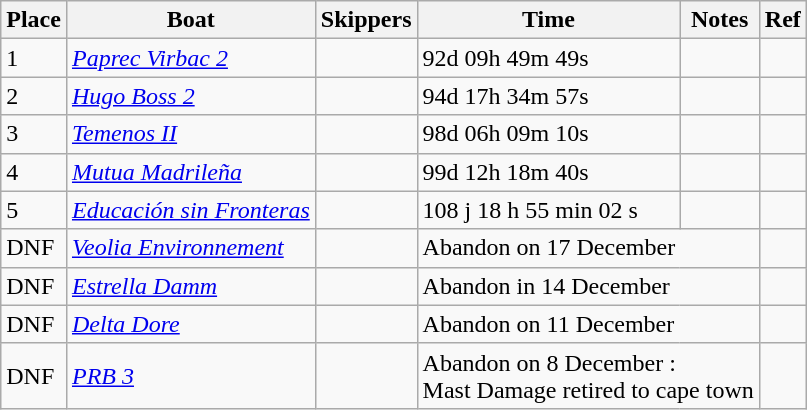<table class="wikitable">
<tr>
<th>Place</th>
<th>Boat</th>
<th>Skippers</th>
<th>Time</th>
<th>Notes</th>
<th>Ref</th>
</tr>
<tr>
<td>1</td>
<td><a href='#'><em>Paprec Virbac 2</em></a></td>
<td><br></td>
<td>92d 09h 49m 49s</td>
<td></td>
<td></td>
</tr>
<tr>
<td>2</td>
<td><a href='#'><em>Hugo Boss 2</em></a></td>
<td><br></td>
<td>94d 17h 34m 57s</td>
<td></td>
<td></td>
</tr>
<tr>
<td>3</td>
<td><a href='#'><em>Temenos II</em></a></td>
<td><br></td>
<td>98d 06h 09m 10s</td>
<td></td>
<td></td>
</tr>
<tr>
<td>4</td>
<td><a href='#'><em>Mutua Madrileña</em></a></td>
<td><br></td>
<td>99d 12h 18m 40s</td>
<td></td>
<td></td>
</tr>
<tr>
<td>5</td>
<td><a href='#'><em>Educación sin Fronteras</em></a></td>
<td><br></td>
<td>108 j 18 h 55 min 02 s</td>
<td></td>
<td></td>
</tr>
<tr>
<td>DNF</td>
<td><a href='#'><em>Veolia Environnement</em></a></td>
<td><br></td>
<td colspan=2>Abandon on 17 December</td>
<td></td>
</tr>
<tr>
<td>DNF</td>
<td><a href='#'><em>Estrella Damm</em></a></td>
<td><br></td>
<td colspan=2>Abandon in 14 December</td>
<td></td>
</tr>
<tr>
<td>DNF</td>
<td><a href='#'><em>Delta Dore</em></a></td>
<td><br></td>
<td colspan=2>Abandon on 11 December</td>
<td></td>
</tr>
<tr>
<td>DNF</td>
<td><a href='#'><em>PRB 3</em></a></td>
<td><br></td>
<td colspan=2>Abandon on 8 December :<br>Mast Damage retired to cape town</td>
<td></td>
</tr>
</table>
